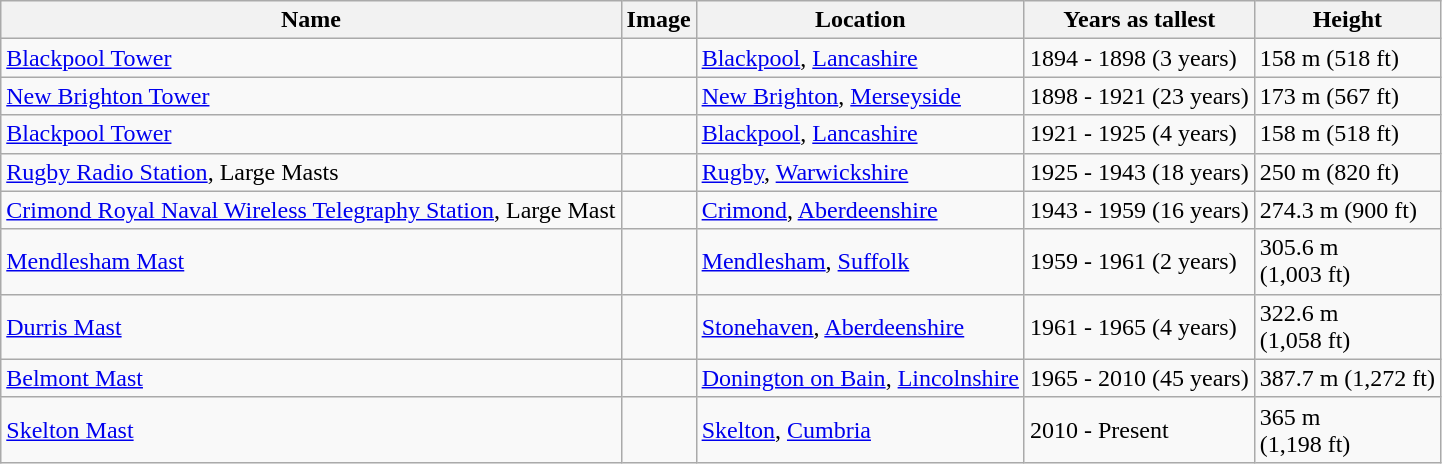<table class="wikitable">
<tr>
<th>Name</th>
<th>Image</th>
<th>Location</th>
<th>Years as tallest</th>
<th>Height</th>
</tr>
<tr>
<td><a href='#'>Blackpool Tower</a></td>
<td><br></td>
<td><a href='#'>Blackpool</a>, <a href='#'>Lancashire</a></td>
<td>1894 - 1898 (3 years)</td>
<td>158 m (518 ft)</td>
</tr>
<tr>
<td><a href='#'>New Brighton Tower</a></td>
<td><br></td>
<td><a href='#'>New Brighton</a>, <a href='#'>Merseyside</a></td>
<td>1898 - 1921 (23 years)</td>
<td>173 m (567 ft)</td>
</tr>
<tr>
<td><a href='#'>Blackpool Tower</a></td>
<td><br></td>
<td><a href='#'>Blackpool</a>, <a href='#'>Lancashire</a></td>
<td>1921 - 1925 (4 years)</td>
<td>158 m (518 ft)</td>
</tr>
<tr>
<td><a href='#'>Rugby Radio Station</a>, Large Masts</td>
<td><br></td>
<td><a href='#'>Rugby</a>, <a href='#'>Warwickshire</a></td>
<td>1925 - 1943 (18 years)</td>
<td>250 m (820 ft)</td>
</tr>
<tr>
<td><a href='#'>Crimond Royal Naval Wireless Telegraphy Station</a>, Large Mast</td>
<td><br></td>
<td><a href='#'>Crimond</a>, <a href='#'>Aberdeenshire</a></td>
<td>1943 - 1959 (16 years)</td>
<td>274.3 m (900 ft)</td>
</tr>
<tr>
<td><a href='#'>Mendlesham Mast</a></td>
<td><br></td>
<td><a href='#'>Mendlesham</a>, <a href='#'>Suffolk</a></td>
<td>1959 - 1961 (2 years)</td>
<td>305.6 m<br>(1,003 ft)</td>
</tr>
<tr>
<td><a href='#'>Durris Mast</a></td>
<td><br></td>
<td><a href='#'>Stonehaven</a>, <a href='#'>Aberdeenshire</a></td>
<td>1961 - 1965 (4 years)</td>
<td>322.6 m<br>(1,058 ft)</td>
</tr>
<tr>
<td><a href='#'>Belmont Mast</a></td>
<td><br></td>
<td><a href='#'>Donington on Bain</a>, <a href='#'>Lincolnshire</a></td>
<td>1965 - 2010 (45 years)</td>
<td>387.7 m (1,272 ft)</td>
</tr>
<tr>
<td><a href='#'>Skelton Mast</a></td>
<td><br></td>
<td><a href='#'>Skelton</a>, <a href='#'>Cumbria</a></td>
<td>2010 - Present</td>
<td>365 m<br>(1,198 ft)</td>
</tr>
</table>
